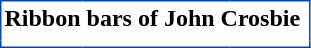<table border="0" cellpadding="2" cellspacing="0" align="center" style="margin: 1em 1em 1em 0; background:white; border: 1px #0047AB solid; border-collapse: collapse;">
<tr bgcolor="white">
<th colspan="4" align="center"><span>Ribbon bars of John Crosbie</span></th>
</tr>
<tr>
<td></td>
<td></td>
<td></td>
<td></td>
</tr>
<tr>
<td></td>
<td></td>
<td></td>
<td></td>
<td></td>
</tr>
</table>
